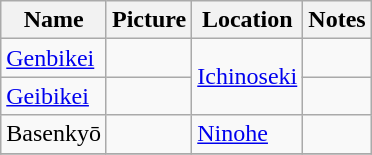<table class="wikitable">
<tr>
<th>Name</th>
<th>Picture</th>
<th>Location</th>
<th>Notes</th>
</tr>
<tr>
<td><a href='#'>Genbikei</a></td>
<td></td>
<td rowspan=2><a href='#'>Ichinoseki</a></td>
<td></td>
</tr>
<tr>
<td><a href='#'>Geibikei</a></td>
<td></td>
<td></td>
</tr>
<tr>
<td>Basenkyō</td>
<td></td>
<td><a href='#'>Ninohe</a></td>
<td></td>
</tr>
<tr>
</tr>
</table>
